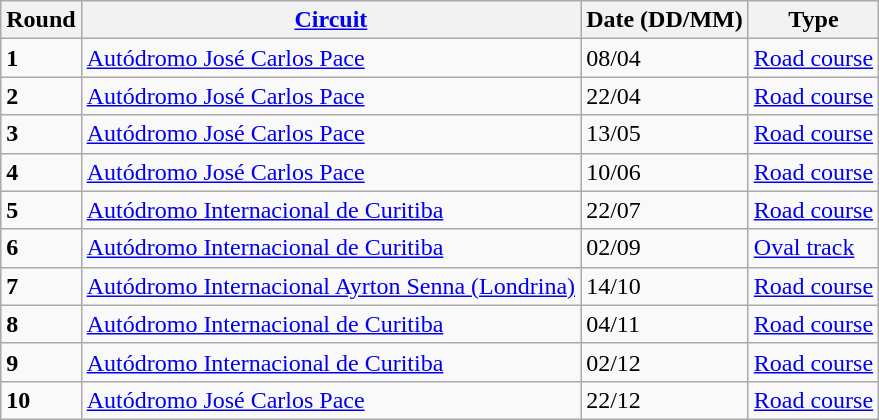<table class="wikitable">
<tr>
<th>Round</th>
<th><a href='#'>Circuit</a></th>
<th>Date (DD/MM)</th>
<th>Type</th>
</tr>
<tr>
<td><strong>1</strong></td>
<td><a href='#'>Autódromo José Carlos Pace</a></td>
<td>08/04</td>
<td><a href='#'>Road course</a></td>
</tr>
<tr>
<td><strong>2</strong></td>
<td><a href='#'>Autódromo José Carlos Pace</a></td>
<td>22/04</td>
<td><a href='#'>Road course</a></td>
</tr>
<tr>
<td><strong>3</strong></td>
<td><a href='#'>Autódromo José Carlos Pace</a></td>
<td>13/05</td>
<td><a href='#'>Road course</a></td>
</tr>
<tr>
<td><strong>4</strong></td>
<td><a href='#'>Autódromo José Carlos Pace</a></td>
<td>10/06</td>
<td><a href='#'>Road course</a></td>
</tr>
<tr>
<td><strong>5</strong></td>
<td><a href='#'>Autódromo Internacional de Curitiba</a></td>
<td>22/07</td>
<td><a href='#'>Road course</a></td>
</tr>
<tr>
<td><strong>6</strong></td>
<td><a href='#'>Autódromo Internacional de Curitiba</a></td>
<td>02/09</td>
<td><a href='#'>Oval track</a></td>
</tr>
<tr>
<td><strong>7</strong></td>
<td><a href='#'>Autódromo Internacional Ayrton Senna (Londrina)</a></td>
<td>14/10</td>
<td><a href='#'>Road course</a></td>
</tr>
<tr>
<td><strong>8</strong></td>
<td><a href='#'>Autódromo Internacional de Curitiba</a></td>
<td>04/11</td>
<td><a href='#'>Road course</a></td>
</tr>
<tr>
<td><strong>9</strong></td>
<td><a href='#'>Autódromo Internacional de Curitiba</a></td>
<td>02/12</td>
<td><a href='#'>Road course</a></td>
</tr>
<tr>
<td><strong>10</strong></td>
<td><a href='#'>Autódromo José Carlos Pace</a></td>
<td>22/12</td>
<td><a href='#'>Road course</a></td>
</tr>
</table>
